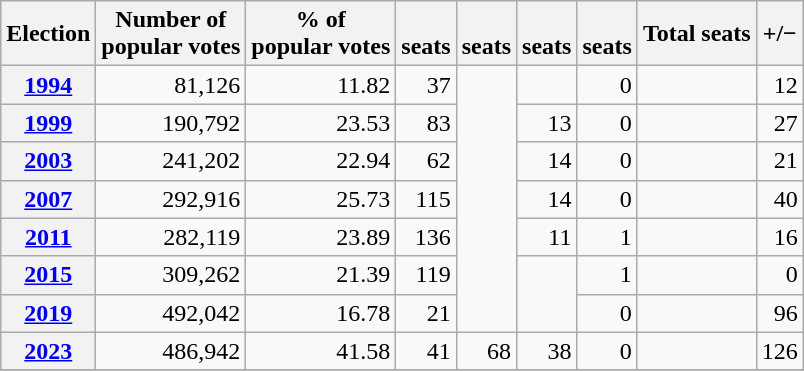<table class="wikitable" style="text-align: right;">
<tr align=center>
<th>Election</th>
<th>Number of<br>popular votes</th>
<th>% of<br>popular votes</th>
<th><br>seats</th>
<th><br>seats</th>
<th><br>seats</th>
<th><br>seats</th>
<th>Total seats</th>
<th>+/−</th>
</tr>
<tr>
<th><a href='#'>1994</a></th>
<td>81,126</td>
<td>11.82</td>
<td>37</td>
<td rowspan="7"></td>
<td></td>
<td>0</td>
<td></td>
<td>12</td>
</tr>
<tr>
<th><a href='#'>1999</a></th>
<td>190,792</td>
<td>23.53</td>
<td>83</td>
<td>13</td>
<td>0</td>
<td></td>
<td>27</td>
</tr>
<tr>
<th><a href='#'>2003</a></th>
<td>241,202</td>
<td>22.94</td>
<td>62</td>
<td>14</td>
<td>0</td>
<td></td>
<td>21</td>
</tr>
<tr>
<th><a href='#'>2007</a></th>
<td>292,916</td>
<td>25.73</td>
<td>115</td>
<td>14</td>
<td>0</td>
<td></td>
<td>40</td>
</tr>
<tr>
<th><a href='#'>2011</a></th>
<td>282,119</td>
<td>23.89</td>
<td>136</td>
<td>11</td>
<td>1</td>
<td></td>
<td>16</td>
</tr>
<tr>
<th><a href='#'>2015</a></th>
<td>309,262</td>
<td>21.39</td>
<td>119</td>
<td rowspan="2"></td>
<td>1</td>
<td></td>
<td>0</td>
</tr>
<tr>
<th><a href='#'>2019</a></th>
<td>492,042</td>
<td>16.78</td>
<td>21</td>
<td>0</td>
<td></td>
<td>96</td>
</tr>
<tr>
<th><a href='#'>2023</a></th>
<td>486,942</td>
<td>41.58</td>
<td>41</td>
<td>68</td>
<td>38</td>
<td>0</td>
<td></td>
<td>126</td>
</tr>
<tr>
</tr>
</table>
